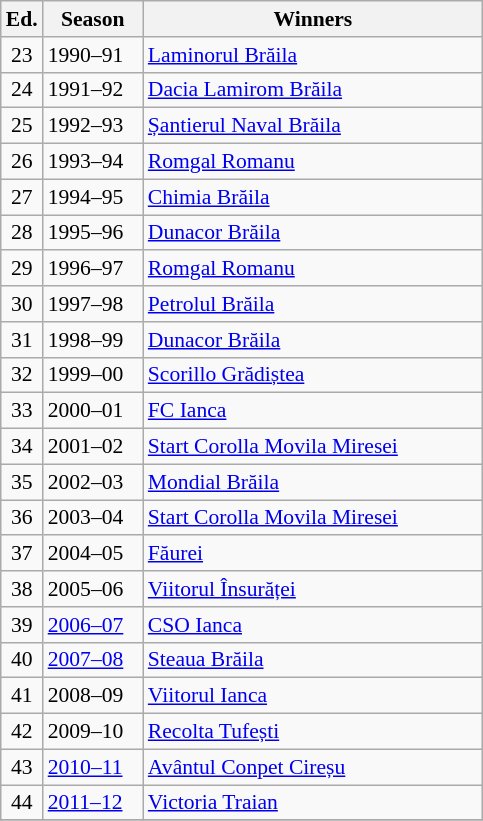<table class="wikitable" style="font-size:90%">
<tr>
<th><abbr>Ed.</abbr></th>
<th width="60">Season</th>
<th width="220">Winners</th>
</tr>
<tr>
<td align=center>23</td>
<td>1990–91</td>
<td><a href='#'>Laminorul Brăila</a></td>
</tr>
<tr>
<td align=center>24</td>
<td>1991–92</td>
<td><a href='#'>Dacia Lamirom Brăila</a></td>
</tr>
<tr>
<td align=center>25</td>
<td>1992–93</td>
<td><a href='#'>Șantierul Naval Brăila</a></td>
</tr>
<tr>
<td align=center>26</td>
<td>1993–94</td>
<td><a href='#'>Romgal Romanu</a></td>
</tr>
<tr>
<td align=center>27</td>
<td>1994–95</td>
<td><a href='#'>Chimia Brăila</a></td>
</tr>
<tr>
<td align=center>28</td>
<td>1995–96</td>
<td><a href='#'>Dunacor Brăila</a></td>
</tr>
<tr>
<td align=center>29</td>
<td>1996–97</td>
<td><a href='#'>Romgal Romanu</a></td>
</tr>
<tr>
<td align=center>30</td>
<td>1997–98</td>
<td><a href='#'>Petrolul Brăila</a></td>
</tr>
<tr>
<td align=center>31</td>
<td>1998–99</td>
<td><a href='#'>Dunacor Brăila</a></td>
</tr>
<tr>
<td align=center>32</td>
<td>1999–00</td>
<td><a href='#'>Scorillo Grădiștea</a></td>
</tr>
<tr>
<td align=center>33</td>
<td>2000–01</td>
<td><a href='#'>FC Ianca</a></td>
</tr>
<tr>
<td align=center>34</td>
<td>2001–02</td>
<td><a href='#'>Start Corolla Movila Miresei</a></td>
</tr>
<tr>
<td align=center>35</td>
<td>2002–03</td>
<td><a href='#'>Mondial Brăila</a></td>
</tr>
<tr>
<td align=center>36</td>
<td>2003–04</td>
<td><a href='#'>Start Corolla Movila Miresei</a></td>
</tr>
<tr>
<td align=center>37</td>
<td>2004–05</td>
<td><a href='#'>Făurei</a></td>
</tr>
<tr>
<td align=center>38</td>
<td>2005–06</td>
<td><a href='#'>Viitorul Însurăței</a></td>
</tr>
<tr>
<td align=center>39</td>
<td><a href='#'>2006–07</a></td>
<td><a href='#'>CSO Ianca</a></td>
</tr>
<tr>
<td align=center>40</td>
<td><a href='#'>2007–08</a></td>
<td><a href='#'>Steaua Brăila</a></td>
</tr>
<tr>
<td align=center>41</td>
<td>2008–09</td>
<td><a href='#'>Viitorul Ianca</a></td>
</tr>
<tr>
<td align=center>42</td>
<td>2009–10</td>
<td><a href='#'>Recolta Tufești</a></td>
</tr>
<tr>
<td align=center>43</td>
<td><a href='#'>2010–11</a></td>
<td><a href='#'>Avântul Conpet Cireșu</a></td>
</tr>
<tr>
<td align=center>44</td>
<td><a href='#'>2011–12</a></td>
<td><a href='#'>Victoria Traian</a></td>
</tr>
<tr>
</tr>
</table>
